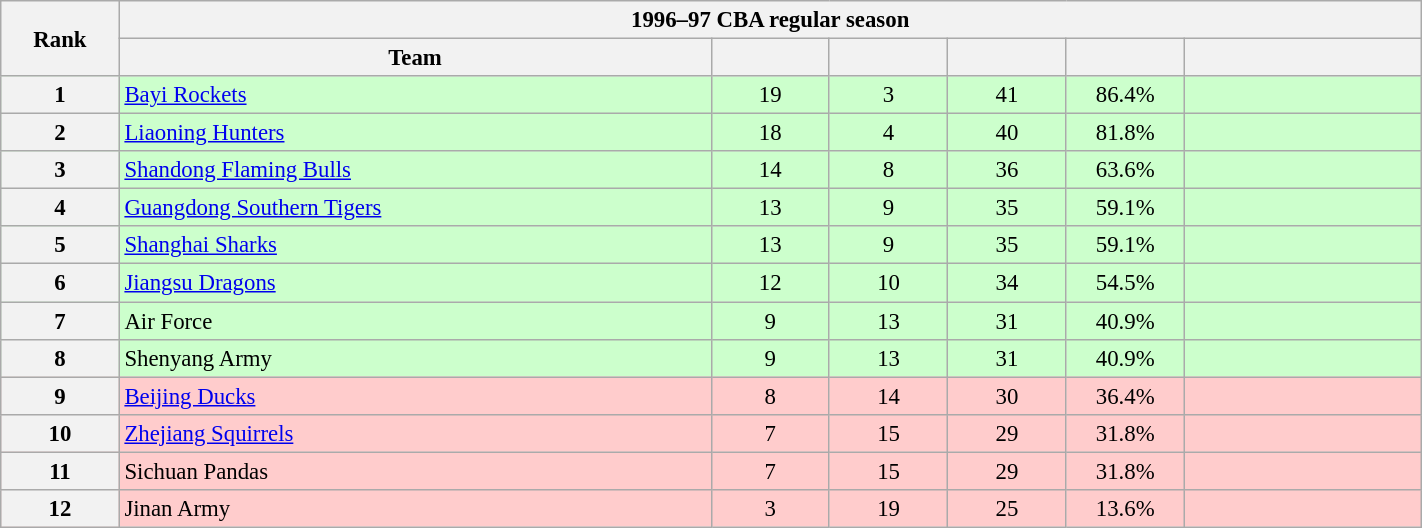<table class="wikitable"  style="width:75%; font-size:95%;">
<tr>
<th style="width:5%;" rowspan="2">Rank</th>
<th colspan="6" style="text-align:center;">1996–97 CBA regular season</th>
</tr>
<tr style="text-align:center;">
<th style="width:25%;">Team</th>
<th style="width:5%;"></th>
<th style="width:5%;"></th>
<th style="width:5%;"></th>
<th style="width:5%;"></th>
<th style="width:10%;"></th>
</tr>
<tr style="text-align:center; background:#cfc;">
<th>1</th>
<td style="text-align:left;"><a href='#'>Bayi Rockets</a></td>
<td>19</td>
<td>3</td>
<td>41</td>
<td>86.4%</td>
<td></td>
</tr>
<tr style="text-align:center; background:#cfc;">
<th>2</th>
<td style="text-align:left;"><a href='#'>Liaoning Hunters</a></td>
<td>18</td>
<td>4</td>
<td>40</td>
<td>81.8%</td>
<td></td>
</tr>
<tr style="text-align:center; background:#cfc;">
<th>3</th>
<td style="text-align:left;"><a href='#'>Shandong Flaming Bulls</a></td>
<td>14</td>
<td>8</td>
<td>36</td>
<td>63.6%</td>
<td></td>
</tr>
<tr style="text-align:center; background:#cfc;">
<th>4</th>
<td style="text-align:left;"><a href='#'>Guangdong Southern Tigers</a></td>
<td>13</td>
<td>9</td>
<td>35</td>
<td>59.1%</td>
<td></td>
</tr>
<tr style="text-align:center; background:#cfc;">
<th>5</th>
<td style="text-align:left;"><a href='#'>Shanghai Sharks</a></td>
<td>13</td>
<td>9</td>
<td>35</td>
<td>59.1%</td>
<td></td>
</tr>
<tr style="text-align:center; background:#cfc;">
<th>6</th>
<td style="text-align:left;"><a href='#'>Jiangsu Dragons</a></td>
<td>12</td>
<td>10</td>
<td>34</td>
<td>54.5%</td>
<td></td>
</tr>
<tr style="text-align:center; background:#cfc;">
<th>7</th>
<td style="text-align:left;">Air Force</td>
<td>9</td>
<td>13</td>
<td>31</td>
<td>40.9%</td>
<td></td>
</tr>
<tr style="text-align:center; background:#cfc;">
<th>8</th>
<td style="text-align:left;">Shenyang Army</td>
<td>9</td>
<td>13</td>
<td>31</td>
<td>40.9%</td>
<td></td>
</tr>
<tr style="text-align:center; background:#fcc;">
<th>9</th>
<td style="text-align:left;"><a href='#'>Beijing Ducks</a></td>
<td>8</td>
<td>14</td>
<td>30</td>
<td>36.4%</td>
<td></td>
</tr>
<tr style="text-align:center; background:#fcc;">
<th>10</th>
<td style="text-align:left;"><a href='#'>Zhejiang Squirrels</a></td>
<td>7</td>
<td>15</td>
<td>29</td>
<td>31.8%</td>
<td></td>
</tr>
<tr style="text-align:center; background:#fcc;">
<th>11</th>
<td style="text-align:left;">Sichuan Pandas</td>
<td>7</td>
<td>15</td>
<td>29</td>
<td>31.8%</td>
<td></td>
</tr>
<tr style="text-align:center; background:#fcc;">
<th>12</th>
<td style="text-align:left;">Jinan Army</td>
<td>3</td>
<td>19</td>
<td>25</td>
<td>13.6%</td>
<td></td>
</tr>
</table>
